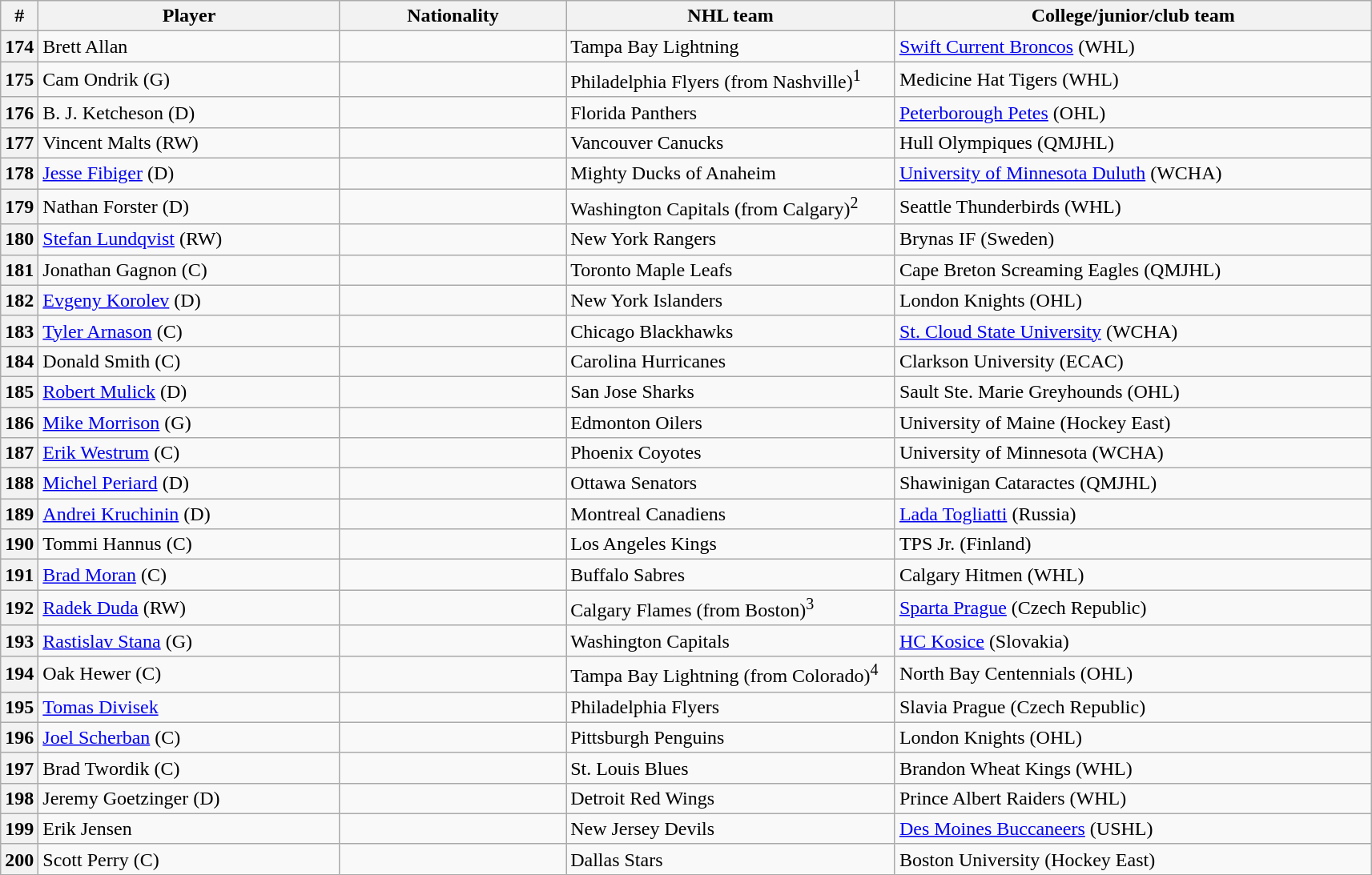<table class="wikitable">
<tr>
<th bgcolor="#DDDDFF" width="2.75%">#</th>
<th bgcolor="#DDDDFF" width="22.0%">Player</th>
<th bgcolor="#DDDDFF" width="16.5%">Nationality</th>
<th bgcolor="#DDDDFF" width="24.0%">NHL team</th>
<th bgcolor="#DDDDFF" width="100.0%">College/junior/club team</th>
</tr>
<tr>
<th>174</th>
<td>Brett Allan</td>
<td></td>
<td>Tampa Bay Lightning</td>
<td><a href='#'>Swift Current Broncos</a> (WHL)</td>
</tr>
<tr>
<th>175</th>
<td>Cam Ondrik (G)</td>
<td></td>
<td>Philadelphia Flyers (from Nashville)<sup>1</sup></td>
<td>Medicine Hat Tigers (WHL)</td>
</tr>
<tr>
<th>176</th>
<td>B. J. Ketcheson (D)</td>
<td></td>
<td>Florida Panthers</td>
<td><a href='#'>Peterborough Petes</a> (OHL)</td>
</tr>
<tr>
<th>177</th>
<td>Vincent Malts (RW)</td>
<td></td>
<td>Vancouver Canucks</td>
<td>Hull Olympiques (QMJHL)</td>
</tr>
<tr>
<th>178</th>
<td><a href='#'>Jesse Fibiger</a> (D)</td>
<td></td>
<td>Mighty Ducks of Anaheim</td>
<td><a href='#'>University of Minnesota Duluth</a> (WCHA)</td>
</tr>
<tr>
<th>179</th>
<td>Nathan Forster (D)</td>
<td></td>
<td>Washington Capitals (from Calgary)<sup>2</sup></td>
<td>Seattle Thunderbirds (WHL)</td>
</tr>
<tr>
<th>180</th>
<td><a href='#'>Stefan Lundqvist</a> (RW)</td>
<td></td>
<td>New York Rangers</td>
<td>Brynas IF (Sweden)</td>
</tr>
<tr>
<th>181</th>
<td>Jonathan Gagnon (C)</td>
<td></td>
<td>Toronto Maple Leafs</td>
<td>Cape Breton Screaming Eagles (QMJHL)</td>
</tr>
<tr>
<th>182</th>
<td><a href='#'>Evgeny Korolev</a> (D)</td>
<td></td>
<td>New York Islanders</td>
<td>London Knights (OHL)</td>
</tr>
<tr>
<th>183</th>
<td><a href='#'>Tyler Arnason</a> (C)</td>
<td></td>
<td>Chicago Blackhawks</td>
<td><a href='#'>St. Cloud State University</a> (WCHA)</td>
</tr>
<tr>
<th>184</th>
<td>Donald Smith (C)</td>
<td></td>
<td>Carolina Hurricanes</td>
<td>Clarkson University (ECAC)</td>
</tr>
<tr>
<th>185</th>
<td><a href='#'>Robert Mulick</a> (D)</td>
<td></td>
<td>San Jose Sharks</td>
<td>Sault Ste. Marie Greyhounds (OHL)</td>
</tr>
<tr>
<th>186</th>
<td><a href='#'>Mike Morrison</a> (G)</td>
<td></td>
<td>Edmonton Oilers</td>
<td>University of Maine (Hockey East)</td>
</tr>
<tr>
<th>187</th>
<td><a href='#'>Erik Westrum</a> (C)</td>
<td></td>
<td>Phoenix Coyotes</td>
<td>University of Minnesota (WCHA)</td>
</tr>
<tr>
<th>188</th>
<td><a href='#'>Michel Periard</a> (D)</td>
<td></td>
<td>Ottawa Senators</td>
<td>Shawinigan Cataractes (QMJHL)</td>
</tr>
<tr>
<th>189</th>
<td><a href='#'>Andrei Kruchinin</a> (D)</td>
<td></td>
<td>Montreal Canadiens</td>
<td><a href='#'>Lada Togliatti</a> (Russia)</td>
</tr>
<tr>
<th>190</th>
<td>Tommi Hannus (C)</td>
<td></td>
<td>Los Angeles Kings</td>
<td>TPS Jr. (Finland)</td>
</tr>
<tr>
<th>191</th>
<td><a href='#'>Brad Moran</a> (C)</td>
<td></td>
<td>Buffalo Sabres</td>
<td>Calgary Hitmen (WHL)</td>
</tr>
<tr>
<th>192</th>
<td><a href='#'>Radek Duda</a> (RW)</td>
<td></td>
<td>Calgary Flames (from Boston)<sup>3</sup></td>
<td><a href='#'>Sparta Prague</a> (Czech Republic)</td>
</tr>
<tr>
<th>193</th>
<td><a href='#'>Rastislav Stana</a> (G)</td>
<td></td>
<td>Washington Capitals</td>
<td><a href='#'>HC Kosice</a> (Slovakia)</td>
</tr>
<tr>
<th>194</th>
<td>Oak Hewer (C)</td>
<td></td>
<td>Tampa Bay Lightning (from Colorado)<sup>4</sup></td>
<td>North Bay Centennials (OHL)</td>
</tr>
<tr>
<th>195</th>
<td><a href='#'>Tomas Divisek</a></td>
<td></td>
<td>Philadelphia Flyers</td>
<td>Slavia Prague (Czech Republic)</td>
</tr>
<tr>
<th>196</th>
<td><a href='#'>Joel Scherban</a> (C)</td>
<td></td>
<td>Pittsburgh Penguins</td>
<td>London Knights (OHL)</td>
</tr>
<tr>
<th>197</th>
<td>Brad Twordik (C)</td>
<td></td>
<td>St. Louis Blues</td>
<td>Brandon Wheat Kings (WHL)</td>
</tr>
<tr>
<th>198</th>
<td>Jeremy Goetzinger (D)</td>
<td></td>
<td>Detroit Red Wings</td>
<td>Prince Albert Raiders (WHL)</td>
</tr>
<tr>
<th>199</th>
<td>Erik Jensen</td>
<td></td>
<td>New Jersey Devils</td>
<td><a href='#'>Des Moines Buccaneers</a> (USHL)</td>
</tr>
<tr>
<th>200</th>
<td>Scott Perry (C)</td>
<td></td>
<td>Dallas Stars</td>
<td>Boston University (Hockey East)</td>
</tr>
</table>
